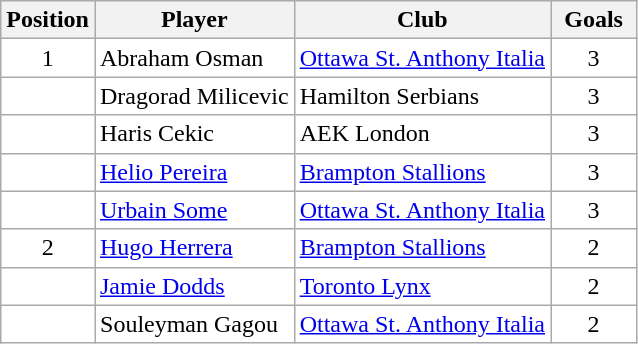<table class="wikitable">
<tr>
<th width="50px">Position</th>
<th>Player</th>
<th>Club</th>
<th width="50px">Goals</th>
</tr>
<tr align="center" valign="top" bgcolor="#FFFFFF">
<td>1</td>
<td align="left">Abraham Osman</td>
<td align="left"><a href='#'>Ottawa St. Anthony Italia</a></td>
<td>3</td>
</tr>
<tr align="center" valign="top" bgcolor="#FFFFFF">
<td></td>
<td align="left">Dragorad Milicevic</td>
<td align="left">Hamilton Serbians</td>
<td>3</td>
</tr>
<tr align="center" valign="top" bgcolor="#FFFFFF">
<td></td>
<td align="left">Haris Cekic</td>
<td align="left">AEK London</td>
<td>3</td>
</tr>
<tr align="center" valign="top" bgcolor="#FFFFFF">
<td></td>
<td align="left"><a href='#'>Helio Pereira</a></td>
<td align="left"><a href='#'>Brampton Stallions</a></td>
<td>3</td>
</tr>
<tr align="center" valign="top" bgcolor="#FFFFFF">
<td></td>
<td align="left"><a href='#'>Urbain Some</a></td>
<td align="left"><a href='#'>Ottawa St. Anthony Italia</a></td>
<td>3</td>
</tr>
<tr align="center" valign="top" bgcolor="#FFFFFF">
<td>2</td>
<td align="left"><a href='#'>Hugo Herrera</a></td>
<td align="left"><a href='#'>Brampton Stallions</a></td>
<td>2</td>
</tr>
<tr align="center" valign="top" bgcolor="#FFFFFF">
<td></td>
<td align="left"><a href='#'>Jamie Dodds</a></td>
<td align="left"><a href='#'>Toronto Lynx</a></td>
<td>2</td>
</tr>
<tr align="center" valign="top" bgcolor="#FFFFFF">
<td></td>
<td align="left">Souleyman Gagou</td>
<td align="left"><a href='#'>Ottawa St. Anthony Italia</a></td>
<td>2</td>
</tr>
</table>
